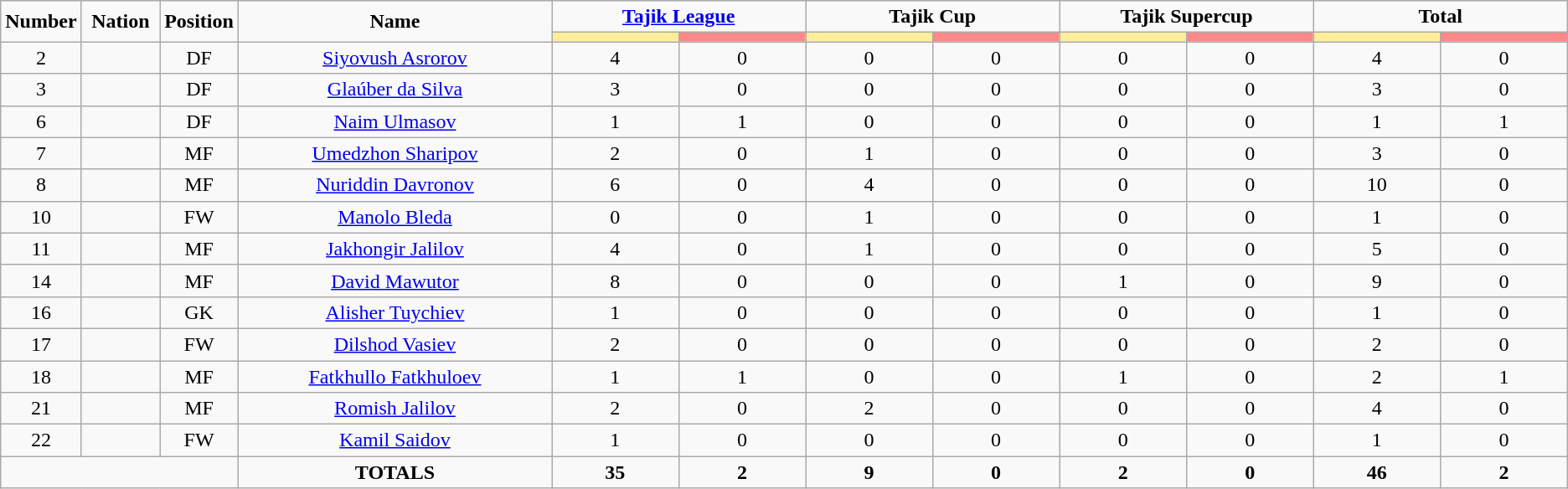<table class="wikitable" style="text-align:center;">
<tr>
<td rowspan=2  style="width:5%; text-align:center;"><strong>Number</strong></td>
<td rowspan=2  style="width:5%; text-align:center;"><strong>Nation</strong></td>
<td rowspan=2  style="width:5%; text-align:center;"><strong>Position</strong></td>
<td rowspan=2  style="width:20%; text-align:center;"><strong>Name</strong></td>
<td colspan=2 style="text-align:center;"><strong><a href='#'>Tajik League</a></strong></td>
<td colspan=2 style="text-align:center;"><strong>Tajik Cup</strong></td>
<td colspan=2 style="text-align:center;"><strong>Tajik Supercup</strong></td>
<td colspan=2 style="text-align:center;"><strong>Total</strong></td>
</tr>
<tr>
<th style="width:60px; background:#fe9;"></th>
<th style="width:60px; background:#ff8888;"></th>
<th style="width:60px; background:#fe9;"></th>
<th style="width:60px; background:#ff8888;"></th>
<th style="width:60px; background:#fe9;"></th>
<th style="width:60px; background:#ff8888;"></th>
<th style="width:60px; background:#fe9;"></th>
<th style="width:60px; background:#ff8888;"></th>
</tr>
<tr>
<td>2</td>
<td></td>
<td>DF</td>
<td><a href='#'>Siyovush Asrorov</a></td>
<td>4</td>
<td>0</td>
<td>0</td>
<td>0</td>
<td>0</td>
<td>0</td>
<td>4</td>
<td>0</td>
</tr>
<tr>
<td>3</td>
<td></td>
<td>DF</td>
<td><a href='#'>Glaúber da Silva</a></td>
<td>3</td>
<td>0</td>
<td>0</td>
<td>0</td>
<td>0</td>
<td>0</td>
<td>3</td>
<td>0</td>
</tr>
<tr>
<td>6</td>
<td></td>
<td>DF</td>
<td><a href='#'>Naim Ulmasov</a></td>
<td>1</td>
<td>1</td>
<td>0</td>
<td>0</td>
<td>0</td>
<td>0</td>
<td>1</td>
<td>1</td>
</tr>
<tr>
<td>7</td>
<td></td>
<td>MF</td>
<td><a href='#'>Umedzhon Sharipov</a></td>
<td>2</td>
<td>0</td>
<td>1</td>
<td>0</td>
<td>0</td>
<td>0</td>
<td>3</td>
<td>0</td>
</tr>
<tr>
<td>8</td>
<td></td>
<td>MF</td>
<td><a href='#'>Nuriddin Davronov</a></td>
<td>6</td>
<td>0</td>
<td>4</td>
<td>0</td>
<td>0</td>
<td>0</td>
<td>10</td>
<td>0</td>
</tr>
<tr>
<td>10</td>
<td></td>
<td>FW</td>
<td><a href='#'>Manolo Bleda</a></td>
<td>0</td>
<td>0</td>
<td>1</td>
<td>0</td>
<td>0</td>
<td>0</td>
<td>1</td>
<td>0</td>
</tr>
<tr>
<td>11</td>
<td></td>
<td>MF</td>
<td><a href='#'>Jakhongir Jalilov</a></td>
<td>4</td>
<td>0</td>
<td>1</td>
<td>0</td>
<td>0</td>
<td>0</td>
<td>5</td>
<td>0</td>
</tr>
<tr>
<td>14</td>
<td></td>
<td>MF</td>
<td><a href='#'>David Mawutor</a></td>
<td>8</td>
<td>0</td>
<td>0</td>
<td>0</td>
<td>1</td>
<td>0</td>
<td>9</td>
<td>0</td>
</tr>
<tr>
<td>16</td>
<td></td>
<td>GK</td>
<td><a href='#'>Alisher Tuychiev</a></td>
<td>1</td>
<td>0</td>
<td>0</td>
<td>0</td>
<td>0</td>
<td>0</td>
<td>1</td>
<td>0</td>
</tr>
<tr>
<td>17</td>
<td></td>
<td>FW</td>
<td><a href='#'>Dilshod Vasiev</a></td>
<td>2</td>
<td>0</td>
<td>0</td>
<td>0</td>
<td>0</td>
<td>0</td>
<td>2</td>
<td>0</td>
</tr>
<tr>
<td>18</td>
<td></td>
<td>MF</td>
<td><a href='#'>Fatkhullo Fatkhuloev</a></td>
<td>1</td>
<td>1</td>
<td>0</td>
<td>0</td>
<td>1</td>
<td>0</td>
<td>2</td>
<td>1</td>
</tr>
<tr>
<td>21</td>
<td></td>
<td>MF</td>
<td><a href='#'>Romish Jalilov</a></td>
<td>2</td>
<td>0</td>
<td>2</td>
<td>0</td>
<td>0</td>
<td>0</td>
<td>4</td>
<td>0</td>
</tr>
<tr>
<td>22</td>
<td></td>
<td>FW</td>
<td><a href='#'>Kamil Saidov</a></td>
<td>1</td>
<td>0</td>
<td>0</td>
<td>0</td>
<td>0</td>
<td>0</td>
<td>1</td>
<td>0</td>
</tr>
<tr>
<td colspan=3></td>
<td><strong>TOTALS</strong></td>
<td><strong>35</strong></td>
<td><strong>2</strong></td>
<td><strong>9</strong></td>
<td><strong>0</strong></td>
<td><strong>2</strong></td>
<td><strong>0</strong></td>
<td><strong>46</strong></td>
<td><strong>2</strong></td>
</tr>
</table>
